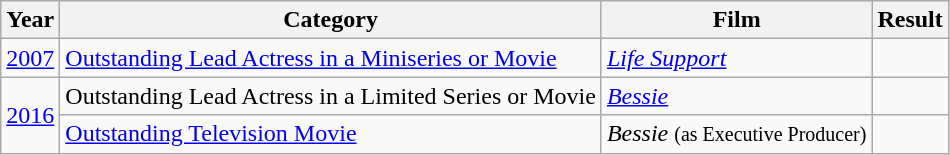<table class="wikitable">
<tr>
<th>Year</th>
<th>Category</th>
<th>Film</th>
<th>Result</th>
</tr>
<tr>
<td><a href='#'>2007</a></td>
<td><a href='#'>Outstanding Lead Actress in a Miniseries or Movie</a></td>
<td><em><a href='#'>Life Support</a></em></td>
<td></td>
</tr>
<tr>
<td rowspan="2"><a href='#'>2016</a></td>
<td>Outstanding Lead Actress in a Limited Series or Movie</td>
<td><em><a href='#'>Bessie</a></em></td>
<td></td>
</tr>
<tr>
<td><a href='#'>Outstanding Television Movie</a></td>
<td><em>Bessie</em> <small>(as Executive Producer)</small></td>
<td></td>
</tr>
</table>
